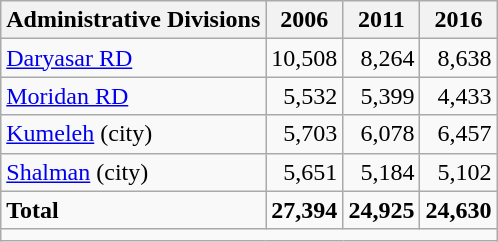<table class="wikitable">
<tr>
<th>Administrative Divisions</th>
<th>2006</th>
<th>2011</th>
<th>2016</th>
</tr>
<tr>
<td><a href='#'>Daryasar RD</a></td>
<td style="text-align: right;">10,508</td>
<td style="text-align: right;">8,264</td>
<td style="text-align: right;">8,638</td>
</tr>
<tr>
<td><a href='#'>Moridan RD</a></td>
<td style="text-align: right;">5,532</td>
<td style="text-align: right;">5,399</td>
<td style="text-align: right;">4,433</td>
</tr>
<tr>
<td><a href='#'>Kumeleh</a> (city)</td>
<td style="text-align: right;">5,703</td>
<td style="text-align: right;">6,078</td>
<td style="text-align: right;">6,457</td>
</tr>
<tr>
<td><a href='#'>Shalman</a> (city)</td>
<td style="text-align: right;">5,651</td>
<td style="text-align: right;">5,184</td>
<td style="text-align: right;">5,102</td>
</tr>
<tr>
<td><strong>Total</strong></td>
<td style="text-align: right;"><strong>27,394</strong></td>
<td style="text-align: right;"><strong>24,925</strong></td>
<td style="text-align: right;"><strong>24,630</strong></td>
</tr>
<tr>
<td colspan=4></td>
</tr>
</table>
